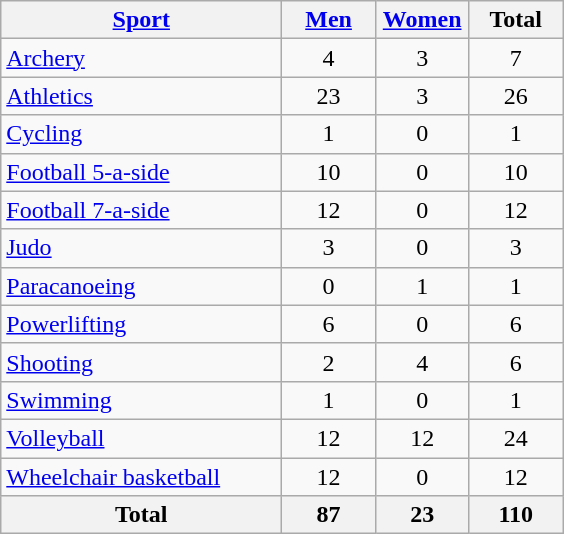<table class="wikitable sortable" style="text-align:center;">
<tr>
<th width=180><a href='#'>Sport</a></th>
<th width=55><a href='#'>Men</a></th>
<th width=55><a href='#'>Women</a></th>
<th width=55>Total</th>
</tr>
<tr>
<td align=left><a href='#'>Archery</a></td>
<td>4</td>
<td>3</td>
<td>7</td>
</tr>
<tr>
<td align=left><a href='#'>Athletics</a></td>
<td>23</td>
<td>3</td>
<td>26</td>
</tr>
<tr>
<td align=left><a href='#'>Cycling</a></td>
<td>1</td>
<td>0</td>
<td>1</td>
</tr>
<tr>
<td align=left><a href='#'>Football 5-a-side</a></td>
<td>10</td>
<td>0</td>
<td>10</td>
</tr>
<tr>
<td align=left><a href='#'>Football 7-a-side</a></td>
<td>12</td>
<td>0</td>
<td>12</td>
</tr>
<tr>
<td align=left><a href='#'>Judo</a></td>
<td>3</td>
<td>0</td>
<td>3</td>
</tr>
<tr>
<td align=left><a href='#'>Paracanoeing</a></td>
<td>0</td>
<td>1</td>
<td>1</td>
</tr>
<tr>
<td align=left><a href='#'>Powerlifting</a></td>
<td>6</td>
<td>0</td>
<td>6</td>
</tr>
<tr>
<td align=left><a href='#'>Shooting</a></td>
<td>2</td>
<td>4</td>
<td>6</td>
</tr>
<tr>
<td align=left><a href='#'>Swimming</a></td>
<td>1</td>
<td>0</td>
<td>1</td>
</tr>
<tr>
<td align=left><a href='#'>Volleyball</a></td>
<td>12</td>
<td>12</td>
<td>24</td>
</tr>
<tr>
<td align=left><a href='#'>Wheelchair basketball</a></td>
<td>12</td>
<td>0</td>
<td>12</td>
</tr>
<tr class="sortbottom">
<th>Total</th>
<th>87</th>
<th>23</th>
<th>110</th>
</tr>
</table>
